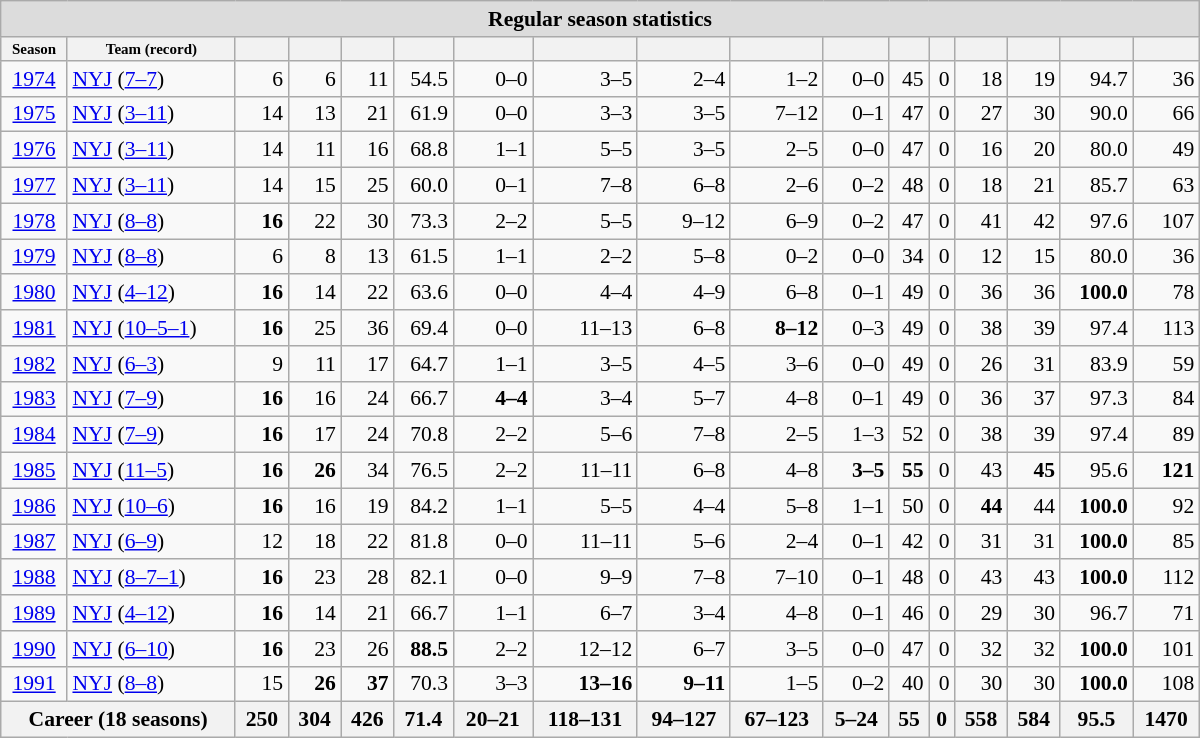<table class="wikitable collapsible collapsed" style="margin: auto; text-align:right; font-size:90%; width:800px;">
<tr>
<th style="background-color:#dcdcdc;" colspan="17">Regular season statistics</th>
</tr>
<tr style="font-size:x-small;">
<th>Season</th>
<th>Team (record)</th>
<th></th>
<th></th>
<th></th>
<th></th>
<th></th>
<th></th>
<th></th>
<th></th>
<th></th>
<th></th>
<th></th>
<th></th>
<th></th>
<th></th>
<th></th>
</tr>
<tr>
<td style="text-align:center;"><a href='#'>1974</a></td>
<td style="text-align:left;" nowrap="nowrap"><a href='#'>NYJ</a> (<a href='#'>7–7</a>)</td>
<td>6</td>
<td>6</td>
<td>11</td>
<td>54.5</td>
<td>0–0</td>
<td>3–5</td>
<td>2–4</td>
<td>1–2</td>
<td>0–0</td>
<td>45</td>
<td>0</td>
<td>18</td>
<td>19</td>
<td>94.7</td>
<td>36</td>
</tr>
<tr>
<td style="text-align:center;"><a href='#'>1975</a></td>
<td style="text-align:left;" nowrap="nowrap"><a href='#'>NYJ</a> (<a href='#'>3–11</a>)</td>
<td>14</td>
<td>13</td>
<td>21</td>
<td>61.9</td>
<td>0–0</td>
<td>3–3</td>
<td>3–5</td>
<td>7–12</td>
<td>0–1</td>
<td>47</td>
<td>0</td>
<td>27</td>
<td>30</td>
<td>90.0</td>
<td>66</td>
</tr>
<tr>
<td style="text-align:center;"><a href='#'>1976</a></td>
<td style="text-align:left;" nowrap="nowrap"><a href='#'>NYJ</a> (<a href='#'>3–11</a>)</td>
<td>14</td>
<td>11</td>
<td>16</td>
<td>68.8</td>
<td>1–1</td>
<td>5–5</td>
<td>3–5</td>
<td>2–5</td>
<td>0–0</td>
<td>47</td>
<td>0</td>
<td>16</td>
<td>20</td>
<td>80.0</td>
<td>49</td>
</tr>
<tr>
<td style="text-align:center;"><a href='#'>1977</a></td>
<td style="text-align:left;" nowrap="nowrap"><a href='#'>NYJ</a> (<a href='#'>3–11</a>)</td>
<td>14</td>
<td>15</td>
<td>25</td>
<td>60.0</td>
<td>0–1</td>
<td>7–8</td>
<td>6–8</td>
<td>2–6</td>
<td>0–2</td>
<td>48</td>
<td>0</td>
<td>18</td>
<td>21</td>
<td>85.7</td>
<td>63</td>
</tr>
<tr>
<td style="text-align:center;"><a href='#'>1978</a></td>
<td style="text-align:left;" nowrap="nowrap"><a href='#'>NYJ</a> (<a href='#'>8–8</a>)</td>
<td><strong>16</strong></td>
<td>22</td>
<td>30</td>
<td>73.3</td>
<td>2–2</td>
<td>5–5</td>
<td>9–12</td>
<td>6–9</td>
<td>0–2</td>
<td>47</td>
<td>0</td>
<td>41</td>
<td>42</td>
<td>97.6</td>
<td>107</td>
</tr>
<tr>
<td style="text-align:center;"><a href='#'>1979</a></td>
<td style="text-align:left;" nowrap="nowrap"><a href='#'>NYJ</a> (<a href='#'>8–8</a>)</td>
<td>6</td>
<td>8</td>
<td>13</td>
<td>61.5</td>
<td>1–1</td>
<td>2–2</td>
<td>5–8</td>
<td>0–2</td>
<td>0–0</td>
<td>34</td>
<td>0</td>
<td>12</td>
<td>15</td>
<td>80.0</td>
<td>36</td>
</tr>
<tr>
<td style="text-align:center;"><a href='#'>1980</a></td>
<td style="text-align:left;" nowrap="nowrap"><a href='#'>NYJ</a> (<a href='#'>4–12</a>)</td>
<td><strong>16</strong></td>
<td>14</td>
<td>22</td>
<td>63.6</td>
<td>0–0</td>
<td>4–4</td>
<td>4–9</td>
<td>6–8</td>
<td>0–1</td>
<td>49</td>
<td>0</td>
<td>36</td>
<td>36</td>
<td><strong>100.0</strong></td>
<td>78</td>
</tr>
<tr>
<td style="text-align:center;"><a href='#'>1981</a></td>
<td style="text-align:left;" nowrap="nowrap"><a href='#'>NYJ</a> (<a href='#'>10–5–1</a>)</td>
<td><strong>16</strong></td>
<td>25</td>
<td>36</td>
<td>69.4</td>
<td>0–0</td>
<td>11–13</td>
<td>6–8</td>
<td><strong>8–12</strong></td>
<td>0–3</td>
<td>49</td>
<td>0</td>
<td>38</td>
<td>39</td>
<td>97.4</td>
<td>113</td>
</tr>
<tr>
<td style="text-align:center;"><a href='#'>1982</a></td>
<td style="text-align:left;" nowrap="nowrap"><a href='#'>NYJ</a> (<a href='#'>6–3</a>)</td>
<td>9</td>
<td>11</td>
<td>17</td>
<td>64.7</td>
<td>1–1</td>
<td>3–5</td>
<td>4–5</td>
<td>3–6</td>
<td>0–0</td>
<td>49</td>
<td>0</td>
<td>26</td>
<td>31</td>
<td>83.9</td>
<td>59</td>
</tr>
<tr>
<td style="text-align:center;"><a href='#'>1983</a></td>
<td style="text-align:left;" nowrap="nowrap"><a href='#'>NYJ</a> (<a href='#'>7–9</a>)</td>
<td><strong>16</strong></td>
<td>16</td>
<td>24</td>
<td>66.7</td>
<td><strong>4–4</strong></td>
<td>3–4</td>
<td>5–7</td>
<td>4–8</td>
<td>0–1</td>
<td>49</td>
<td>0</td>
<td>36</td>
<td>37</td>
<td>97.3</td>
<td>84</td>
</tr>
<tr>
<td style="text-align:center;"><a href='#'>1984</a></td>
<td style="text-align:left;" nowrap="nowrap"><a href='#'>NYJ</a> (<a href='#'>7–9</a>)</td>
<td><strong>16</strong></td>
<td>17</td>
<td>24</td>
<td>70.8</td>
<td>2–2</td>
<td>5–6</td>
<td>7–8</td>
<td>2–5</td>
<td>1–3</td>
<td>52</td>
<td>0</td>
<td>38</td>
<td>39</td>
<td>97.4</td>
<td>89</td>
</tr>
<tr>
<td style="text-align:center;"><a href='#'>1985</a></td>
<td style="text-align:left;" nowrap="nowrap"><a href='#'>NYJ</a> (<a href='#'>11–5</a>)</td>
<td><strong>16</strong></td>
<td><strong>26</strong></td>
<td>34</td>
<td>76.5</td>
<td>2–2</td>
<td>11–11</td>
<td>6–8</td>
<td>4–8</td>
<td><strong>3–5</strong></td>
<td><strong>55</strong></td>
<td>0</td>
<td>43</td>
<td><strong>45</strong></td>
<td>95.6</td>
<td><strong>121</strong></td>
</tr>
<tr>
<td style="text-align:center;"><a href='#'>1986</a></td>
<td style="text-align:left;" nowrap="nowrap"><a href='#'>NYJ</a> (<a href='#'>10–6</a>)</td>
<td><strong>16</strong></td>
<td>16</td>
<td>19</td>
<td>84.2</td>
<td>1–1</td>
<td>5–5</td>
<td>4–4</td>
<td>5–8</td>
<td>1–1</td>
<td>50</td>
<td>0</td>
<td><strong>44</strong></td>
<td>44</td>
<td><strong>100.0</strong></td>
<td>92</td>
</tr>
<tr>
<td style="text-align:center;"><a href='#'>1987</a></td>
<td style="text-align:left;" nowrap="nowrap"><a href='#'>NYJ</a> (<a href='#'>6–9</a>)</td>
<td>12</td>
<td>18</td>
<td>22</td>
<td>81.8</td>
<td>0–0</td>
<td>11–11</td>
<td>5–6</td>
<td>2–4</td>
<td>0–1</td>
<td>42</td>
<td>0</td>
<td>31</td>
<td>31</td>
<td><strong>100.0</strong></td>
<td>85</td>
</tr>
<tr>
<td style="text-align:center;"><a href='#'>1988</a></td>
<td style="text-align:left;" nowrap="nowrap"><a href='#'>NYJ</a> (<a href='#'>8–7–1</a>)</td>
<td><strong>16</strong></td>
<td>23</td>
<td>28</td>
<td>82.1</td>
<td>0–0</td>
<td>9–9</td>
<td>7–8</td>
<td>7–10</td>
<td>0–1</td>
<td>48</td>
<td>0</td>
<td>43</td>
<td>43</td>
<td><strong>100.0</strong></td>
<td>112</td>
</tr>
<tr>
<td style="text-align:center;"><a href='#'>1989</a></td>
<td style="text-align:left;" nowrap="nowrap"><a href='#'>NYJ</a> (<a href='#'>4–12</a>)</td>
<td><strong>16</strong></td>
<td>14</td>
<td>21</td>
<td>66.7</td>
<td>1–1</td>
<td>6–7</td>
<td>3–4</td>
<td>4–8</td>
<td>0–1</td>
<td>46</td>
<td>0</td>
<td>29</td>
<td>30</td>
<td>96.7</td>
<td>71</td>
</tr>
<tr>
<td style="text-align:center;"><a href='#'>1990</a></td>
<td style="text-align:left;" nowrap="nowrap"><a href='#'>NYJ</a> (<a href='#'>6–10</a>)</td>
<td><strong>16</strong></td>
<td>23</td>
<td>26</td>
<td><strong>88.5</strong></td>
<td>2–2</td>
<td>12–12</td>
<td>6–7</td>
<td>3–5</td>
<td>0–0</td>
<td>47</td>
<td>0</td>
<td>32</td>
<td>32</td>
<td><strong>100.0</strong></td>
<td>101</td>
</tr>
<tr>
<td style="text-align:center;"><a href='#'>1991</a></td>
<td style="text-align:left;" nowrap="nowrap"><a href='#'>NYJ</a> (<a href='#'>8–8</a>)</td>
<td>15</td>
<td><strong>26</strong></td>
<td><strong>37</strong></td>
<td>70.3</td>
<td>3–3</td>
<td><strong>13–16</strong></td>
<td><strong>9–11</strong></td>
<td>1–5</td>
<td>0–2</td>
<td>40</td>
<td>0</td>
<td>30</td>
<td>30</td>
<td><strong>100.0</strong></td>
<td>108</td>
</tr>
<tr>
<th colspan="2">Career (18 seasons)</th>
<th>250</th>
<th>304</th>
<th>426</th>
<th>71.4</th>
<th>20–21</th>
<th>118–131</th>
<th>94–127</th>
<th>67–123</th>
<th>5–24</th>
<th>55</th>
<th>0</th>
<th>558</th>
<th>584</th>
<th>95.5</th>
<th>1470</th>
</tr>
</table>
